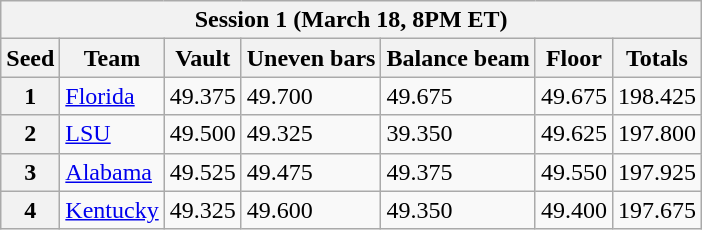<table class="wikitable sortable">
<tr>
<th colspan="7">Session 1 (March 18, 8PM ET)</th>
</tr>
<tr>
<th>Seed</th>
<th>Team</th>
<th>Vault</th>
<th>Uneven bars</th>
<th>Balance beam</th>
<th>Floor</th>
<th>Totals</th>
</tr>
<tr>
<th>1</th>
<td><a href='#'>Florida</a></td>
<td>49.375</td>
<td>49.700</td>
<td>49.675</td>
<td>49.675</td>
<td>198.425</td>
</tr>
<tr>
<th>2</th>
<td><a href='#'>LSU</a></td>
<td>49.500</td>
<td>49.325</td>
<td>39.350</td>
<td>49.625</td>
<td>197.800</td>
</tr>
<tr>
<th>3</th>
<td><a href='#'>Alabama</a></td>
<td>49.525</td>
<td>49.475</td>
<td>49.375</td>
<td>49.550</td>
<td>197.925</td>
</tr>
<tr>
<th>4</th>
<td><a href='#'>Kentucky</a></td>
<td>49.325</td>
<td>49.600</td>
<td>49.350</td>
<td>49.400</td>
<td>197.675</td>
</tr>
</table>
